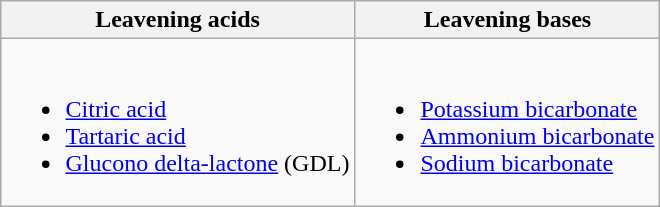<table class="wikitable" | style="margin-left: auto; margin-right: auto; border: none;">
<tr>
<th>Leavening acids</th>
<th>Leavening bases</th>
</tr>
<tr>
<td><br><ul><li><a href='#'>Citric acid</a></li><li><a href='#'>Tartaric acid</a></li><li><a href='#'>Glucono delta-lactone</a> (GDL)</li></ul></td>
<td><br><ul><li><a href='#'>Potassium bicarbonate</a></li><li><a href='#'>Ammonium bicarbonate</a></li><li><a href='#'>Sodium bicarbonate</a></li></ul></td>
</tr>
</table>
